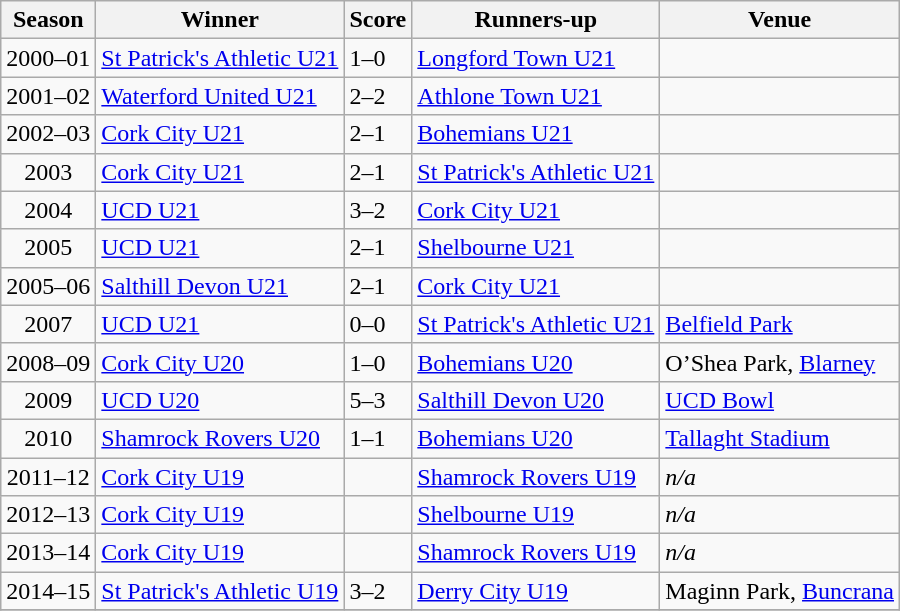<table class="wikitable collapsible">
<tr>
<th>Season</th>
<th>Winner</th>
<th>Score</th>
<th>Runners-up</th>
<th>Venue</th>
</tr>
<tr>
<td align=center>2000–01</td>
<td><a href='#'>St Patrick's Athletic U21</a></td>
<td>1–0</td>
<td><a href='#'>Longford Town U21</a></td>
<td></td>
</tr>
<tr>
<td align=center>2001–02</td>
<td><a href='#'>Waterford United U21</a></td>
<td>2–2 <em></em></td>
<td><a href='#'>Athlone Town U21</a></td>
<td></td>
</tr>
<tr>
<td align=center>2002–03</td>
<td><a href='#'>Cork City U21</a></td>
<td>2–1</td>
<td><a href='#'>Bohemians U21</a></td>
<td></td>
</tr>
<tr>
<td align=center>2003</td>
<td><a href='#'>Cork City U21</a></td>
<td>2–1</td>
<td><a href='#'>St Patrick's Athletic U21</a></td>
<td></td>
</tr>
<tr>
<td align=center>2004</td>
<td><a href='#'>UCD U21</a></td>
<td>3–2</td>
<td><a href='#'>Cork City U21</a></td>
<td></td>
</tr>
<tr>
<td align=center>2005</td>
<td><a href='#'>UCD U21</a></td>
<td>2–1</td>
<td><a href='#'>Shelbourne U21</a></td>
<td></td>
</tr>
<tr>
<td align=center>2005–06</td>
<td><a href='#'>Salthill Devon U21</a></td>
<td>2–1</td>
<td><a href='#'>Cork City U21</a></td>
<td></td>
</tr>
<tr>
<td align=center>2007</td>
<td><a href='#'>UCD U21</a></td>
<td>0–0 <em></em></td>
<td><a href='#'>St Patrick's Athletic U21</a></td>
<td><a href='#'>Belfield Park</a></td>
</tr>
<tr>
<td align=center>2008–09</td>
<td><a href='#'>Cork City U20</a></td>
<td>1–0</td>
<td><a href='#'>Bohemians U20</a></td>
<td>O’Shea Park, <a href='#'>Blarney</a></td>
</tr>
<tr>
<td align=center>2009</td>
<td><a href='#'>UCD U20</a></td>
<td>5–3 </td>
<td><a href='#'>Salthill Devon U20</a></td>
<td><a href='#'>UCD Bowl</a></td>
</tr>
<tr>
<td align=center>2010</td>
<td><a href='#'>Shamrock Rovers U20</a></td>
<td>1–1 <em></em></td>
<td><a href='#'>Bohemians U20</a></td>
<td><a href='#'>Tallaght Stadium</a></td>
</tr>
<tr>
<td align=center>2011–12</td>
<td><a href='#'>Cork City U19</a></td>
<td><em></em></td>
<td><a href='#'>Shamrock Rovers U19</a></td>
<td><em>n/a</em></td>
</tr>
<tr>
<td align=center>2012–13</td>
<td><a href='#'>Cork City U19</a></td>
<td><em></em></td>
<td><a href='#'>Shelbourne U19</a></td>
<td><em>n/a</em></td>
</tr>
<tr>
<td align=center>2013–14</td>
<td><a href='#'>Cork City U19</a></td>
<td><em></em></td>
<td><a href='#'>Shamrock Rovers U19</a></td>
<td><em>n/a</em></td>
</tr>
<tr>
<td align=center>2014–15</td>
<td><a href='#'>St Patrick's Athletic U19</a></td>
<td>3–2</td>
<td><a href='#'>Derry City U19</a></td>
<td>Maginn Park, <a href='#'>Buncrana</a></td>
</tr>
<tr>
</tr>
</table>
